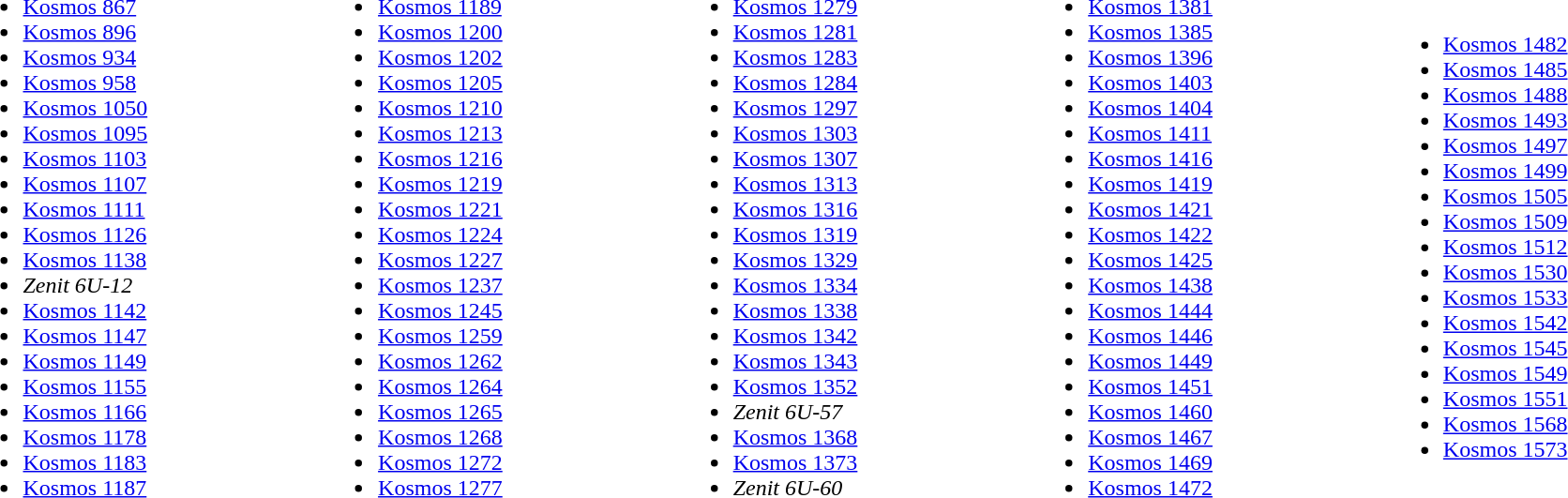<table style="width:100%;">
<tr>
<td><br><ul><li><a href='#'>Kosmos 867</a></li><li><a href='#'>Kosmos 896</a></li><li><a href='#'>Kosmos 934</a></li><li><a href='#'>Kosmos 958</a></li><li><a href='#'>Kosmos 1050</a></li><li><a href='#'>Kosmos 1095</a></li><li><a href='#'>Kosmos 1103</a></li><li><a href='#'>Kosmos 1107</a></li><li><a href='#'>Kosmos 1111</a></li><li><a href='#'>Kosmos 1126</a></li><li><a href='#'>Kosmos 1138</a></li><li><em>Zenit 6U-12</em></li><li><a href='#'>Kosmos 1142</a></li><li><a href='#'>Kosmos 1147</a></li><li><a href='#'>Kosmos 1149</a></li><li><a href='#'>Kosmos 1155</a></li><li><a href='#'>Kosmos 1166</a></li><li><a href='#'>Kosmos 1178</a></li><li><a href='#'>Kosmos 1183</a></li><li><a href='#'>Kosmos 1187</a></li></ul></td>
<td><br><ul><li><a href='#'>Kosmos 1189</a></li><li><a href='#'>Kosmos 1200</a></li><li><a href='#'>Kosmos 1202</a></li><li><a href='#'>Kosmos 1205</a></li><li><a href='#'>Kosmos 1210</a></li><li><a href='#'>Kosmos 1213</a></li><li><a href='#'>Kosmos 1216</a></li><li><a href='#'>Kosmos 1219</a></li><li><a href='#'>Kosmos 1221</a></li><li><a href='#'>Kosmos 1224</a></li><li><a href='#'>Kosmos 1227</a></li><li><a href='#'>Kosmos 1237</a></li><li><a href='#'>Kosmos 1245</a></li><li><a href='#'>Kosmos 1259</a></li><li><a href='#'>Kosmos 1262</a></li><li><a href='#'>Kosmos 1264</a></li><li><a href='#'>Kosmos 1265</a></li><li><a href='#'>Kosmos 1268</a></li><li><a href='#'>Kosmos 1272</a></li><li><a href='#'>Kosmos 1277</a></li></ul></td>
<td><br><ul><li><a href='#'>Kosmos 1279</a></li><li><a href='#'>Kosmos 1281</a></li><li><a href='#'>Kosmos 1283</a></li><li><a href='#'>Kosmos 1284</a></li><li><a href='#'>Kosmos 1297</a></li><li><a href='#'>Kosmos 1303</a></li><li><a href='#'>Kosmos 1307</a></li><li><a href='#'>Kosmos 1313</a></li><li><a href='#'>Kosmos 1316</a></li><li><a href='#'>Kosmos 1319</a></li><li><a href='#'>Kosmos 1329</a></li><li><a href='#'>Kosmos 1334</a></li><li><a href='#'>Kosmos 1338</a></li><li><a href='#'>Kosmos 1342</a></li><li><a href='#'>Kosmos 1343</a></li><li><a href='#'>Kosmos 1352</a></li><li><em>Zenit 6U-57</em></li><li><a href='#'>Kosmos 1368</a></li><li><a href='#'>Kosmos 1373</a></li><li><em>Zenit 6U-60</em></li></ul></td>
<td><br><ul><li><a href='#'>Kosmos 1381</a></li><li><a href='#'>Kosmos 1385</a></li><li><a href='#'>Kosmos 1396</a></li><li><a href='#'>Kosmos 1403</a></li><li><a href='#'>Kosmos 1404</a></li><li><a href='#'>Kosmos 1411</a></li><li><a href='#'>Kosmos 1416</a></li><li><a href='#'>Kosmos 1419</a></li><li><a href='#'>Kosmos 1421</a></li><li><a href='#'>Kosmos 1422</a></li><li><a href='#'>Kosmos 1425</a></li><li><a href='#'>Kosmos 1438</a></li><li><a href='#'>Kosmos 1444</a></li><li><a href='#'>Kosmos 1446</a></li><li><a href='#'>Kosmos 1449</a></li><li><a href='#'>Kosmos 1451</a></li><li><a href='#'>Kosmos 1460</a></li><li><a href='#'>Kosmos 1467</a></li><li><a href='#'>Kosmos 1469</a></li><li><a href='#'>Kosmos 1472</a></li></ul></td>
<td><br><ul><li><a href='#'>Kosmos 1482</a></li><li><a href='#'>Kosmos 1485</a></li><li><a href='#'>Kosmos 1488</a></li><li><a href='#'>Kosmos 1493</a></li><li><a href='#'>Kosmos 1497</a></li><li><a href='#'>Kosmos 1499</a></li><li><a href='#'>Kosmos 1505</a></li><li><a href='#'>Kosmos 1509</a></li><li><a href='#'>Kosmos 1512</a></li><li><a href='#'>Kosmos 1530</a></li><li><a href='#'>Kosmos 1533</a></li><li><a href='#'>Kosmos 1542</a></li><li><a href='#'>Kosmos 1545</a></li><li><a href='#'>Kosmos 1549</a></li><li><a href='#'>Kosmos 1551</a></li><li><a href='#'>Kosmos 1568</a></li><li><a href='#'>Kosmos 1573</a></li></ul></td>
</tr>
</table>
